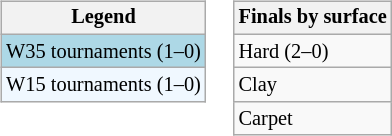<table>
<tr valign=top>
<td><br><table class=wikitable style="font-size:85%">
<tr>
<th>Legend</th>
</tr>
<tr style="background:lightblue;">
<td>W35 tournaments (1–0)</td>
</tr>
<tr style="background:#f0f8ff;">
<td>W15 tournaments (1–0)</td>
</tr>
</table>
</td>
<td><br><table class=wikitable style="font-size:85%">
<tr>
<th>Finals by surface</th>
</tr>
<tr>
<td>Hard (2–0)</td>
</tr>
<tr>
<td>Clay</td>
</tr>
<tr>
<td>Carpet</td>
</tr>
</table>
</td>
</tr>
</table>
